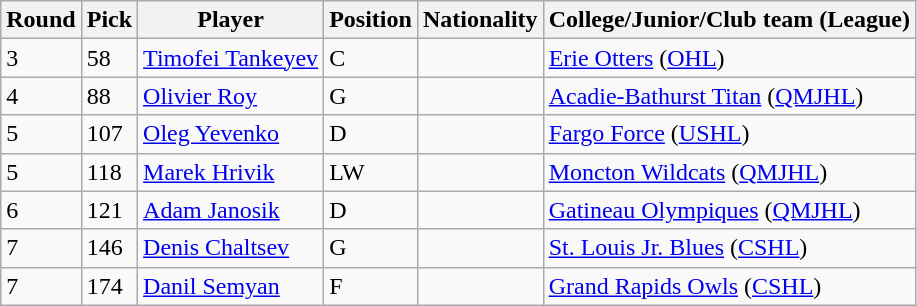<table class="wikitable">
<tr>
<th>Round</th>
<th>Pick</th>
<th>Player</th>
<th>Position</th>
<th>Nationality</th>
<th>College/Junior/Club team (League)</th>
</tr>
<tr>
<td>3</td>
<td>58</td>
<td><a href='#'>Timofei Tankeyev</a></td>
<td>C</td>
<td></td>
<td><a href='#'>Erie Otters</a> (<a href='#'>OHL</a>)</td>
</tr>
<tr>
<td>4</td>
<td>88</td>
<td><a href='#'>Olivier Roy</a></td>
<td>G</td>
<td></td>
<td><a href='#'>Acadie-Bathurst Titan</a> (<a href='#'>QMJHL</a>)</td>
</tr>
<tr>
<td>5</td>
<td>107</td>
<td><a href='#'>Oleg Yevenko</a></td>
<td>D</td>
<td></td>
<td><a href='#'>Fargo Force</a> (<a href='#'>USHL</a>)</td>
</tr>
<tr>
<td>5</td>
<td>118</td>
<td><a href='#'>Marek Hrivik</a></td>
<td>LW</td>
<td></td>
<td><a href='#'>Moncton Wildcats</a> (<a href='#'>QMJHL</a>)</td>
</tr>
<tr>
<td>6</td>
<td>121</td>
<td><a href='#'>Adam Janosik</a></td>
<td>D</td>
<td></td>
<td><a href='#'>Gatineau Olympiques</a> (<a href='#'>QMJHL</a>)</td>
</tr>
<tr>
<td>7</td>
<td>146</td>
<td><a href='#'>Denis Chaltsev</a></td>
<td>G</td>
<td></td>
<td><a href='#'>St. Louis Jr. Blues</a> (<a href='#'>CSHL</a>)</td>
</tr>
<tr>
<td>7</td>
<td>174</td>
<td><a href='#'>Danil Semyan</a></td>
<td>F</td>
<td></td>
<td><a href='#'>Grand Rapids Owls</a> (<a href='#'>CSHL</a>)</td>
</tr>
</table>
